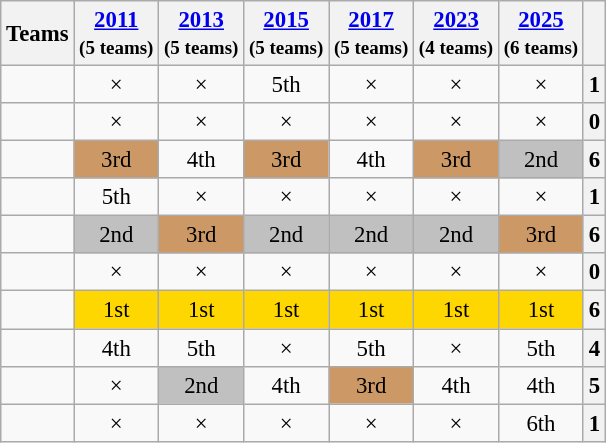<table class="wikitable" style="font-size:95%; text-align: center;">
<tr>
<th>Teams</th>
<th><a href='#'>2011</a><br><small>(5 teams)</small></th>
<th><a href='#'>2013</a><br><small>(5 teams)</small></th>
<th><a href='#'>2015</a><br><small>(5 teams)</small></th>
<th><a href='#'>2017</a><br><small>(5 teams)</small></th>
<th><a href='#'>2023</a><br><small>(4 teams)</small></th>
<th><a href='#'>2025</a><br><small>(6 teams)</small></th>
<th></th>
</tr>
<tr>
<td align="left"></td>
<td>×</td>
<td>×</td>
<td>5th</td>
<td>×</td>
<td>×</td>
<td>×</td>
<th>1</th>
</tr>
<tr>
<td align="left"></td>
<td>×</td>
<td>×</td>
<td>×</td>
<td>×</td>
<td>×</td>
<td>×</td>
<th>0</th>
</tr>
<tr>
<td align="left"></td>
<td style="background:#cc9966;">3rd</td>
<td>4th</td>
<td style="background:#cc9966;">3rd</td>
<td>4th</td>
<td style="background:#cc9966;">3rd</td>
<td style="background:silver;">2nd</td>
<th>6</th>
</tr>
<tr>
<td align="left"></td>
<td>5th</td>
<td>×</td>
<td>×</td>
<td>×</td>
<td>×</td>
<td>×</td>
<th>1</th>
</tr>
<tr>
<td align="left"></td>
<td style="background:silver;">2nd</td>
<td style="background:#cc9966;">3rd</td>
<td style="background:silver;">2nd</td>
<td style="background:silver;">2nd</td>
<td style="background:silver;">2nd</td>
<td style="background:#cc9966;">3rd</td>
<th>6</th>
</tr>
<tr>
<td align="left"></td>
<td>×</td>
<td>×</td>
<td>×</td>
<td>×</td>
<td>×</td>
<td>×</td>
<th>0</th>
</tr>
<tr>
<td align="left"></td>
<td style="background:gold;">1st</td>
<td style="background:gold;">1st</td>
<td style="background:gold;">1st</td>
<td style="background:gold;">1st</td>
<td style="background:gold;">1st</td>
<td style="background:gold;">1st</td>
<th>6</th>
</tr>
<tr>
<td align="left"></td>
<td>4th</td>
<td>5th</td>
<td>×</td>
<td>5th</td>
<td>×</td>
<td>5th</td>
<th>4</th>
</tr>
<tr>
<td align="left"></td>
<td>×</td>
<td style="background:silver;">2nd</td>
<td>4th</td>
<td style="background:#cc9966;">3rd</td>
<td>4th</td>
<td>4th</td>
<th>5</th>
</tr>
<tr>
<td align="left"></td>
<td>×</td>
<td>×</td>
<td>×</td>
<td>×</td>
<td>×</td>
<td>6th</td>
<th>1</th>
</tr>
</table>
